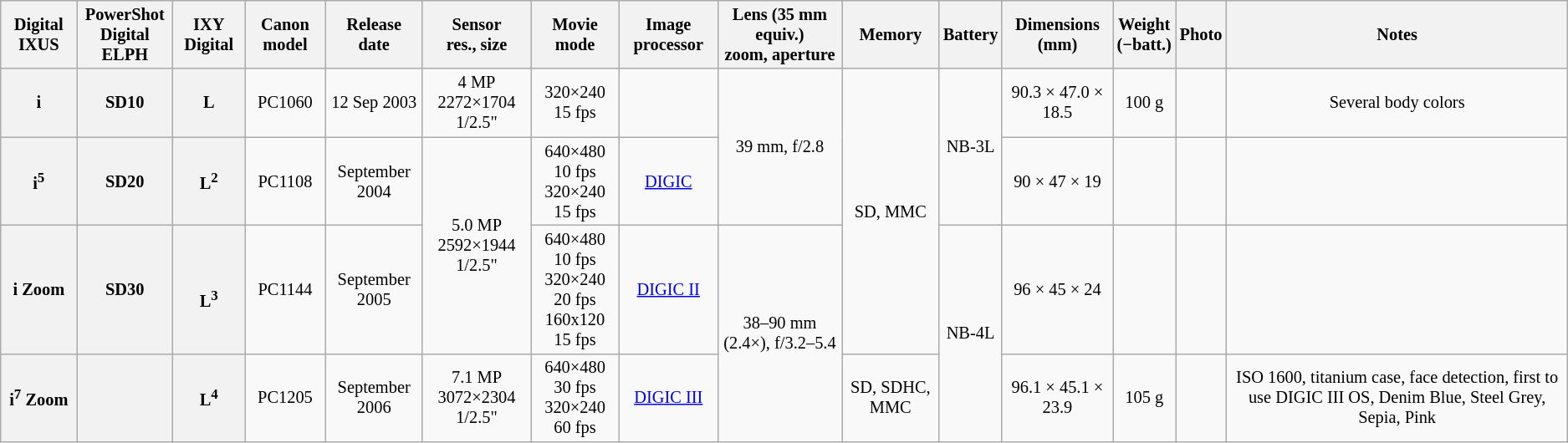<table class="wikitable" style="font-size: 85%; text-align: center;">
<tr>
<th>Digital IXUS</th>
<th>PowerShot<br>Digital ELPH</th>
<th>IXY Digital</th>
<th>Canon model</th>
<th>Release date</th>
<th>Sensor<br>res., size</th>
<th>Movie mode</th>
<th>Image processor</th>
<th>Lens (35 mm equiv.)<br>zoom, aperture</th>
<th>Memory</th>
<th>Battery</th>
<th>Dimensions (mm)</th>
<th>Weight<br>(−batt.)</th>
<th>Photo</th>
<th>Notes</th>
</tr>
<tr>
<th>i</th>
<th>SD10</th>
<th>L</th>
<td>PC1060</td>
<td>12 Sep 2003</td>
<td>4 MP<br>2272×1704<br>1/2.5"</td>
<td>320×240 15 fps</td>
<td></td>
<td rowspan=2>39 mm, f/2.8</td>
<td rowspan=3>SD, MMC</td>
<td rowspan=2>NB-3L</td>
<td>90.3 × 47.0 × 18.5</td>
<td>100 g</td>
<td></td>
<td>Several body colors</td>
</tr>
<tr>
<th>i<sup>5</sup></th>
<th>SD20</th>
<th>L<sup>2</sup></th>
<td>PC1108</td>
<td>September 2004</td>
<td rowspan=2>5.0 MP 2592×1944<br>1/2.5"</td>
<td>640×480 10 fps<br>320×240 15 fps</td>
<td><a href='#'>DIGIC</a></td>
<td>90 × 47 × 19</td>
<td></td>
<td></td>
<td></td>
</tr>
<tr>
<th>i Zoom</th>
<th>SD30</th>
<th><br>L<sup>3</sup></th>
<td>PC1144</td>
<td>September 2005</td>
<td>640×480 10 fps<br>320×240 20 fps<br>160x120 15 fps</td>
<td><a href='#'>DIGIC II</a></td>
<td rowspan=2>38–90 mm (2.4×), f/3.2–5.4</td>
<td rowspan=2>NB-4L</td>
<td>96 × 45 × 24</td>
<td></td>
<td></td>
<td></td>
</tr>
<tr>
<th>i<sup>7</sup> Zoom</th>
<th></th>
<th>L<sup>4</sup></th>
<td>PC1205</td>
<td>September 2006</td>
<td>7.1 MP<br>3072×2304<br>1/2.5"</td>
<td>640×480 30 fps<br>320×240 60 fps</td>
<td><a href='#'>DIGIC III</a></td>
<td>SD, SDHC, MMC</td>
<td>96.1 × 45.1 × 23.9</td>
<td>105 g</td>
<td></td>
<td>ISO 1600, titanium case, face detection, first to use DIGIC III OS, Denim Blue, Steel Grey, Sepia, Pink</td>
</tr>
</table>
